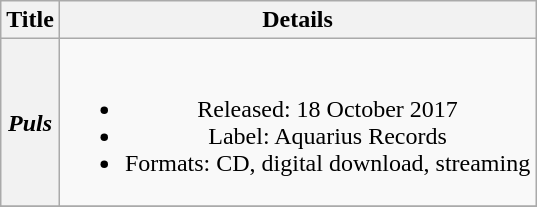<table class="wikitable plainrowheaders" style="text-align:center;">
<tr>
<th scope="col">Title</th>
<th scope="col">Details</th>
</tr>
<tr>
<th scope="row"><em>Puls</em></th>
<td><br><ul><li>Released: 18 October 2017</li><li>Label: Aquarius Records</li><li>Formats: CD, digital download, streaming</li></ul></td>
</tr>
<tr>
</tr>
</table>
